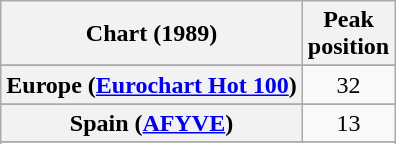<table class="wikitable sortable plainrowheaders" style="text-align:center">
<tr>
<th>Chart (1989)</th>
<th>Peak<br>position</th>
</tr>
<tr>
</tr>
<tr>
</tr>
<tr>
</tr>
<tr>
</tr>
<tr>
<th scope="row">Europe (<a href='#'>Eurochart Hot 100</a>)</th>
<td>32</td>
</tr>
<tr>
</tr>
<tr>
</tr>
<tr>
</tr>
<tr>
</tr>
<tr>
</tr>
<tr>
<th scope="row">Spain (<a href='#'>AFYVE</a>)</th>
<td>13</td>
</tr>
<tr>
</tr>
<tr>
</tr>
<tr>
</tr>
<tr>
</tr>
<tr>
</tr>
<tr>
</tr>
<tr>
</tr>
</table>
